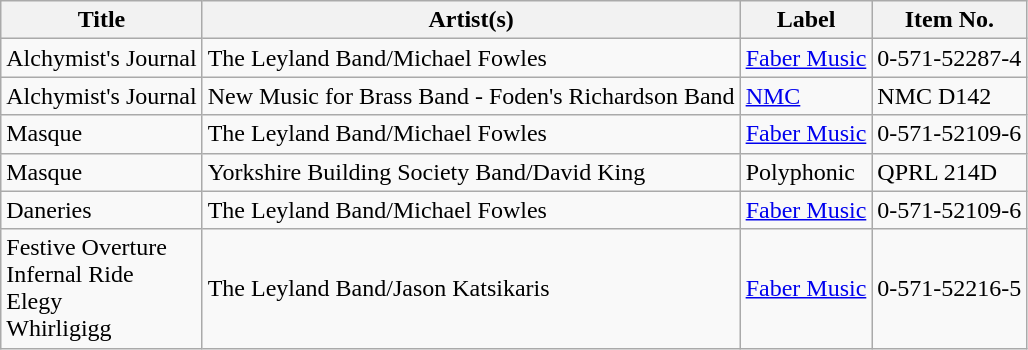<table class="wikitable">
<tr>
<th>Title</th>
<th>Artist(s)</th>
<th>Label</th>
<th>Item No.</th>
</tr>
<tr>
<td>Alchymist's Journal</td>
<td>The Leyland Band/Michael Fowles</td>
<td><a href='#'>Faber Music</a></td>
<td>0-571-52287-4</td>
</tr>
<tr>
<td>Alchymist's Journal</td>
<td>New Music for Brass Band - Foden's Richardson Band</td>
<td><a href='#'>NMC</a></td>
<td>NMC D142</td>
</tr>
<tr>
<td>Masque</td>
<td>The Leyland Band/Michael Fowles</td>
<td><a href='#'>Faber Music</a></td>
<td>0-571-52109-6</td>
</tr>
<tr>
<td>Masque</td>
<td>Yorkshire Building Society Band/David King</td>
<td>Polyphonic</td>
<td>QPRL 214D</td>
</tr>
<tr>
<td>Daneries</td>
<td>The Leyland Band/Michael Fowles</td>
<td><a href='#'>Faber Music</a></td>
<td>0-571-52109-6</td>
</tr>
<tr>
<td>Festive Overture<br>Infernal Ride<br>Elegy<br>Whirligigg</td>
<td>The Leyland Band/Jason Katsikaris</td>
<td><a href='#'>Faber Music</a></td>
<td>0-571-52216-5</td>
</tr>
</table>
